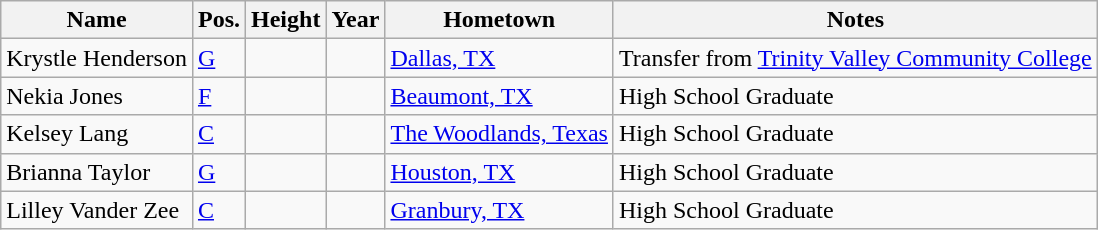<table class="wikitable sortable" border="1">
<tr>
<th>Name</th>
<th>Pos.</th>
<th>Height</th>
<th>Year</th>
<th>Hometown</th>
<th class="unsortable">Notes</th>
</tr>
<tr>
<td>Krystle Henderson</td>
<td><a href='#'>G</a></td>
<td></td>
<td></td>
<td><a href='#'>Dallas, TX</a></td>
<td>Transfer from <a href='#'>Trinity Valley Community College</a></td>
</tr>
<tr>
<td>Nekia Jones</td>
<td><a href='#'>F</a></td>
<td></td>
<td></td>
<td><a href='#'>Beaumont, TX</a></td>
<td>High School Graduate</td>
</tr>
<tr>
<td>Kelsey Lang</td>
<td><a href='#'>C</a></td>
<td></td>
<td></td>
<td><a href='#'>The Woodlands, Texas</a></td>
<td>High School Graduate</td>
</tr>
<tr>
<td>Brianna Taylor</td>
<td><a href='#'>G</a></td>
<td></td>
<td></td>
<td><a href='#'>Houston, TX</a></td>
<td>High School Graduate</td>
</tr>
<tr>
<td>Lilley Vander Zee</td>
<td><a href='#'>C</a></td>
<td></td>
<td></td>
<td><a href='#'>Granbury, TX</a></td>
<td>High School Graduate</td>
</tr>
</table>
